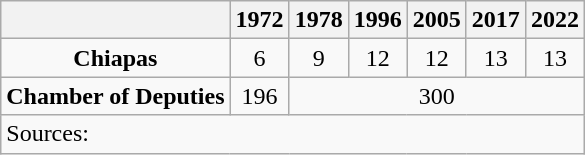<table class="wikitable mw-collapsible" style="text-align: center">
<tr>
<th></th>
<th>1972</th>
<th>1978</th>
<th>1996</th>
<th>2005</th>
<th>2017</th>
<th>2022</th>
</tr>
<tr>
<td><strong>Chiapas</strong></td>
<td>6</td>
<td>9</td>
<td>12</td>
<td>12</td>
<td>13</td>
<td>13</td>
</tr>
<tr>
<td><strong>Chamber of Deputies</strong></td>
<td>196</td>
<td colspan=5>300</td>
</tr>
<tr>
<td colspan=7 style="text-align: left">Sources: </td>
</tr>
</table>
